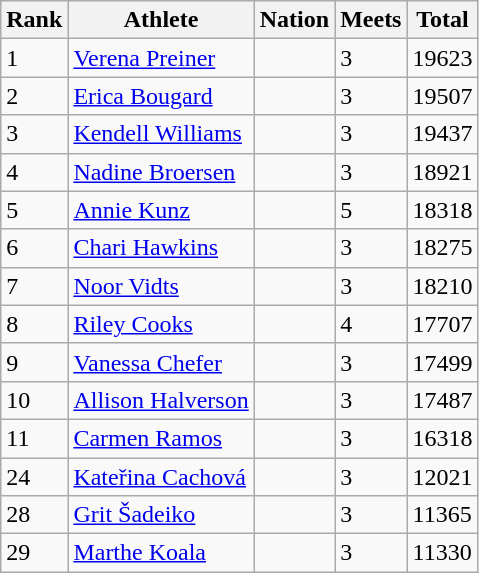<table class="wikitable">
<tr>
<th>Rank</th>
<th>Athlete</th>
<th>Nation</th>
<th>Meets</th>
<th>Total</th>
</tr>
<tr>
<td>1</td>
<td><a href='#'>Verena Preiner</a></td>
<td></td>
<td>3</td>
<td>19623</td>
</tr>
<tr>
<td>2</td>
<td><a href='#'>Erica Bougard</a></td>
<td></td>
<td>3</td>
<td>19507</td>
</tr>
<tr>
<td>3</td>
<td><a href='#'>Kendell Williams</a></td>
<td></td>
<td>3</td>
<td>19437</td>
</tr>
<tr>
<td>4</td>
<td><a href='#'>Nadine Broersen</a></td>
<td></td>
<td>3</td>
<td>18921</td>
</tr>
<tr>
<td>5</td>
<td><a href='#'>Annie Kunz</a></td>
<td></td>
<td>5</td>
<td>18318</td>
</tr>
<tr>
<td>6</td>
<td><a href='#'>Chari Hawkins</a></td>
<td></td>
<td>3</td>
<td>18275</td>
</tr>
<tr>
<td>7</td>
<td><a href='#'>Noor Vidts</a></td>
<td></td>
<td>3</td>
<td>18210</td>
</tr>
<tr>
<td>8</td>
<td><a href='#'>Riley Cooks</a></td>
<td></td>
<td>4</td>
<td>17707</td>
</tr>
<tr>
<td>9</td>
<td><a href='#'>Vanessa Chefer</a></td>
<td></td>
<td>3</td>
<td>17499</td>
</tr>
<tr>
<td>10</td>
<td><a href='#'>Allison Halverson</a></td>
<td></td>
<td>3</td>
<td>17487</td>
</tr>
<tr>
<td>11</td>
<td><a href='#'>Carmen Ramos</a></td>
<td></td>
<td>3</td>
<td>16318</td>
</tr>
<tr>
<td>24</td>
<td><a href='#'>Kateřina Cachová</a></td>
<td></td>
<td>3</td>
<td>12021</td>
</tr>
<tr>
<td>28</td>
<td><a href='#'>Grit Šadeiko</a></td>
<td></td>
<td>3</td>
<td>11365</td>
</tr>
<tr>
<td>29</td>
<td><a href='#'>Marthe Koala</a></td>
<td></td>
<td>3</td>
<td>11330</td>
</tr>
</table>
